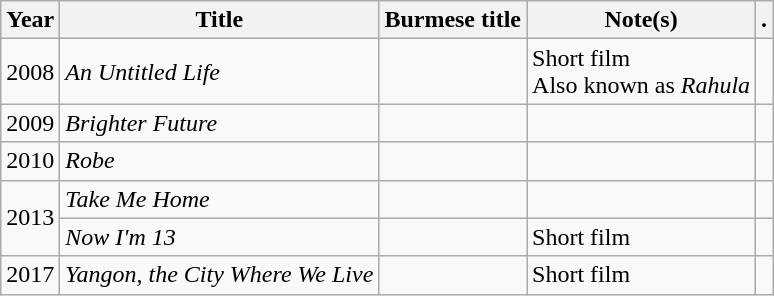<table class="wikitable plainrowheaders sortable">
<tr>
<th scope="col">Year</th>
<th scope="col">Title</th>
<th scope="col">Burmese title</th>
<th scope="col" class="unsortable">Note(s)</th>
<th scope="col" class="unsortable">.</th>
</tr>
<tr>
<td>2008</td>
<td><em>An Untitled Life</em></td>
<td></td>
<td>Short film<br>Also known as <em>Rahula</em></td>
<td></td>
</tr>
<tr>
<td>2009</td>
<td><em>Brighter Future</em></td>
<td></td>
<td></td>
<td></td>
</tr>
<tr>
<td>2010</td>
<td><em>Robe</em></td>
<td></td>
<td></td>
<td></td>
</tr>
<tr>
<td rowspan="2">2013</td>
<td><em>Take Me Home</em></td>
<td></td>
<td></td>
<td></td>
</tr>
<tr>
<td><em>Now I'm 13</em></td>
<td></td>
<td>Short film</td>
<td></td>
</tr>
<tr>
<td>2017</td>
<td><em>Yangon, the City Where We Live</em></td>
<td></td>
<td>Short film</td>
<td></td>
</tr>
</table>
